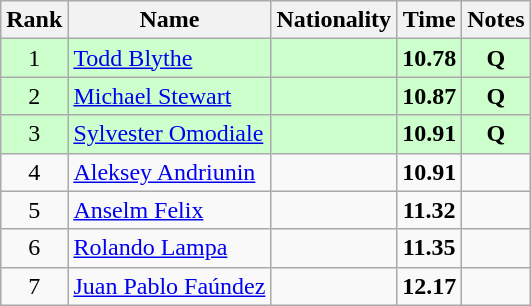<table class="wikitable sortable" style="text-align:center">
<tr>
<th>Rank</th>
<th>Name</th>
<th>Nationality</th>
<th>Time</th>
<th>Notes</th>
</tr>
<tr bgcolor=ccffcc>
<td>1</td>
<td align=left><a href='#'>Todd Blythe</a></td>
<td align=left></td>
<td><strong>10.78</strong></td>
<td><strong>Q</strong></td>
</tr>
<tr bgcolor=ccffcc>
<td>2</td>
<td align=left><a href='#'>Michael Stewart</a></td>
<td align=left></td>
<td><strong>10.87</strong></td>
<td><strong>Q</strong></td>
</tr>
<tr bgcolor=ccffcc>
<td>3</td>
<td align=left><a href='#'>Sylvester Omodiale</a></td>
<td align=left></td>
<td><strong>10.91</strong></td>
<td><strong>Q</strong></td>
</tr>
<tr>
<td>4</td>
<td align=left><a href='#'>Aleksey Andriunin</a></td>
<td align=left></td>
<td><strong>10.91</strong></td>
<td></td>
</tr>
<tr>
<td>5</td>
<td align=left><a href='#'>Anselm Felix</a></td>
<td align=left></td>
<td><strong>11.32</strong></td>
<td></td>
</tr>
<tr>
<td>6</td>
<td align=left><a href='#'>Rolando Lampa</a></td>
<td align=left></td>
<td><strong>11.35</strong></td>
<td></td>
</tr>
<tr>
<td>7</td>
<td align=left><a href='#'>Juan Pablo Faúndez</a></td>
<td align=left></td>
<td><strong>12.17</strong></td>
<td></td>
</tr>
</table>
